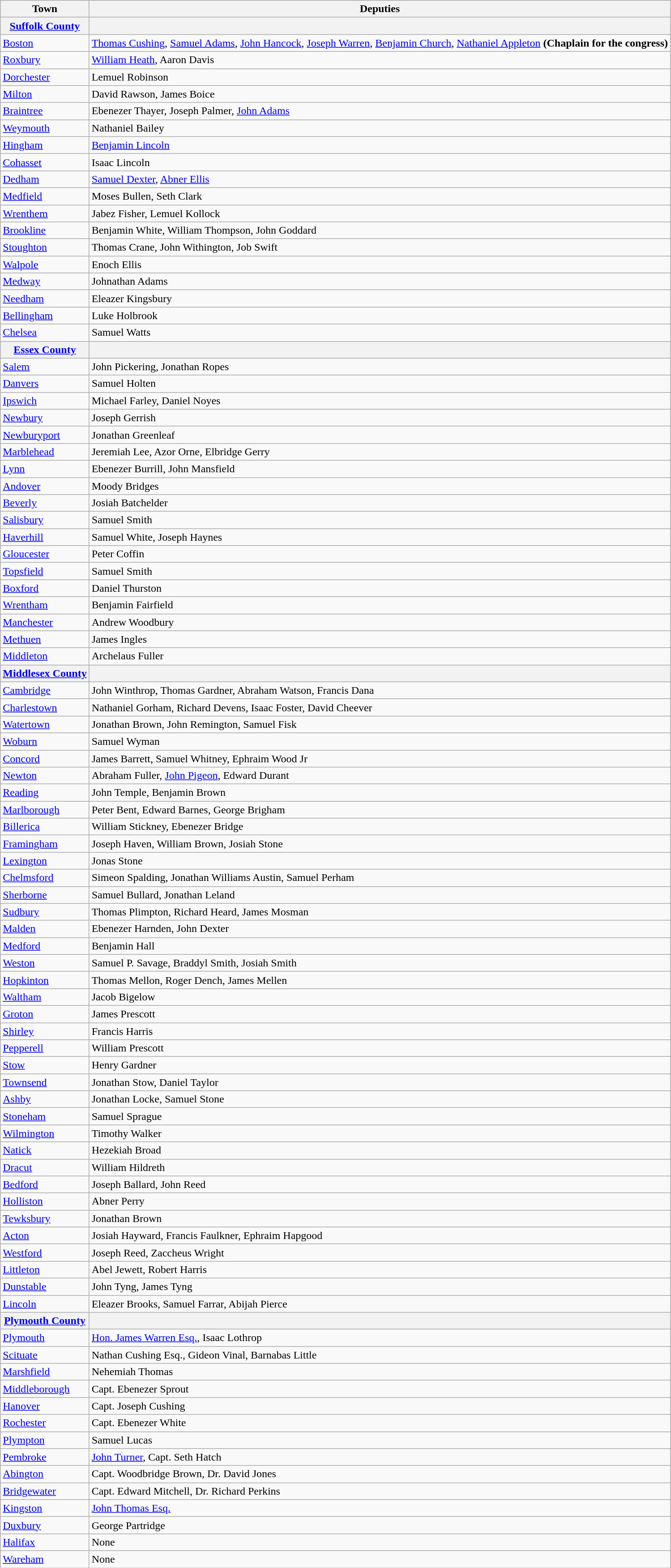<table class="wikitable mw-collapsible">
<tr>
<th>Town</th>
<th>Deputies</th>
</tr>
<tr>
<th><strong><a href='#'>Suffolk County</a></strong></th>
<th></th>
</tr>
<tr>
<td><a href='#'>Boston</a></td>
<td><a href='#'>Thomas Cushing</a>, <a href='#'>Samuel Adams</a>, <a href='#'>John Hancock</a>, <a href='#'>Joseph Warren</a>, <a href='#'>Benjamin Church</a>, <a href='#'>Nathaniel Appleton</a> <strong>(Chaplain for the congress)</strong></td>
</tr>
<tr>
<td><a href='#'>Roxbury</a></td>
<td><a href='#'>William Heath</a>, Aaron Davis</td>
</tr>
<tr>
<td><a href='#'>Dorchester</a></td>
<td>Lemuel Robinson</td>
</tr>
<tr>
<td><a href='#'>Milton</a></td>
<td>David Rawson, James Boice</td>
</tr>
<tr>
<td><a href='#'>Braintree</a></td>
<td>Ebenezer Thayer, Joseph Palmer, <a href='#'>John Adams</a></td>
</tr>
<tr>
<td><a href='#'>Weymouth</a></td>
<td>Nathaniel Bailey</td>
</tr>
<tr>
<td><a href='#'>Hingham</a></td>
<td><a href='#'>Benjamin Lincoln</a></td>
</tr>
<tr>
<td><a href='#'>Cohasset</a></td>
<td>Isaac Lincoln</td>
</tr>
<tr>
<td><a href='#'>Dedham</a></td>
<td><a href='#'>Samuel Dexter</a>, <a href='#'>Abner Ellis</a></td>
</tr>
<tr>
<td><a href='#'>Medfield</a></td>
<td>Moses Bullen, Seth Clark</td>
</tr>
<tr>
<td><a href='#'>Wrenthem</a></td>
<td>Jabez Fisher, Lemuel Kollock</td>
</tr>
<tr>
<td><a href='#'>Brookline</a></td>
<td>Benjamin White, William Thompson, John Goddard</td>
</tr>
<tr>
<td><a href='#'>Stoughton</a></td>
<td>Thomas Crane, John Withington, Job Swift</td>
</tr>
<tr>
<td><a href='#'>Walpole</a></td>
<td>Enoch Ellis</td>
</tr>
<tr>
<td><a href='#'>Medway</a></td>
<td>Johnathan Adams</td>
</tr>
<tr>
<td><a href='#'>Needham</a></td>
<td>Eleazer Kingsbury</td>
</tr>
<tr>
<td><a href='#'>Bellingham</a></td>
<td>Luke Holbrook</td>
</tr>
<tr>
<td><a href='#'>Chelsea</a></td>
<td>Samuel Watts</td>
</tr>
<tr>
<th><strong><a href='#'>Essex County</a></strong></th>
<th></th>
</tr>
<tr>
<td><a href='#'>Salem</a></td>
<td>John Pickering, Jonathan Ropes</td>
</tr>
<tr>
<td><a href='#'>Danvers</a></td>
<td>Samuel Holten</td>
</tr>
<tr>
<td><a href='#'>Ipswich</a></td>
<td>Michael Farley, Daniel Noyes</td>
</tr>
<tr>
<td><a href='#'>Newbury</a></td>
<td>Joseph Gerrish</td>
</tr>
<tr>
<td><a href='#'>Newburyport</a></td>
<td>Jonathan Greenleaf</td>
</tr>
<tr>
<td><a href='#'>Marblehead</a></td>
<td>Jeremiah Lee, Azor Orne, Elbridge Gerry</td>
</tr>
<tr>
<td><a href='#'>Lynn</a></td>
<td>Ebenezer Burrill, John Mansfield</td>
</tr>
<tr>
<td><a href='#'>Andover</a></td>
<td>Moody Bridges</td>
</tr>
<tr>
<td><a href='#'>Beverly</a></td>
<td>Josiah Batchelder</td>
</tr>
<tr>
<td><a href='#'>Salisbury</a></td>
<td>Samuel Smith</td>
</tr>
<tr>
<td><a href='#'>Haverhill</a></td>
<td>Samuel White, Joseph Haynes</td>
</tr>
<tr>
<td><a href='#'>Gloucester</a></td>
<td>Peter Coffin</td>
</tr>
<tr>
<td><a href='#'>Topsfield</a></td>
<td>Samuel Smith</td>
</tr>
<tr>
<td><a href='#'>Boxford</a></td>
<td>Daniel Thurston</td>
</tr>
<tr>
<td><a href='#'>Wrentham</a></td>
<td>Benjamin Fairfield</td>
</tr>
<tr>
<td><a href='#'>Manchester</a></td>
<td>Andrew Woodbury</td>
</tr>
<tr>
<td><a href='#'>Methuen</a></td>
<td>James Ingles</td>
</tr>
<tr>
<td><a href='#'>Middleton</a></td>
<td>Archelaus Fuller</td>
</tr>
<tr>
<th><strong><a href='#'>Middlesex County</a></strong></th>
<th></th>
</tr>
<tr>
<td><a href='#'>Cambridge</a></td>
<td>John Winthrop, Thomas Gardner, Abraham Watson, Francis Dana</td>
</tr>
<tr>
<td><a href='#'>Charlestown</a></td>
<td>Nathaniel Gorham, Richard Devens, Isaac Foster, David Cheever</td>
</tr>
<tr>
<td><a href='#'>Watertown</a></td>
<td>Jonathan Brown, John Remington, Samuel Fisk</td>
</tr>
<tr>
<td><a href='#'>Woburn</a></td>
<td>Samuel Wyman</td>
</tr>
<tr>
<td><a href='#'>Concord</a></td>
<td>James Barrett, Samuel Whitney, Ephraim Wood Jr</td>
</tr>
<tr>
<td><a href='#'>Newton</a></td>
<td>Abraham Fuller, <a href='#'>John Pigeon</a>, Edward Durant</td>
</tr>
<tr>
<td><a href='#'>Reading</a></td>
<td>John Temple, Benjamin Brown</td>
</tr>
<tr>
<td><a href='#'>Marlborough</a></td>
<td>Peter Bent, Edward Barnes, George Brigham</td>
</tr>
<tr>
<td><a href='#'>Billerica</a></td>
<td>William Stickney, Ebenezer Bridge</td>
</tr>
<tr>
<td><a href='#'>Framingham</a></td>
<td>Joseph Haven, William Brown, Josiah Stone</td>
</tr>
<tr>
<td><a href='#'>Lexington</a></td>
<td>Jonas Stone</td>
</tr>
<tr>
<td><a href='#'>Chelmsford</a></td>
<td>Simeon Spalding, Jonathan Williams Austin, Samuel Perham</td>
</tr>
<tr>
<td><a href='#'>Sherborne</a></td>
<td>Samuel Bullard, Jonathan Leland</td>
</tr>
<tr>
<td><a href='#'>Sudbury</a></td>
<td>Thomas Plimpton, Richard Heard, James Mosman</td>
</tr>
<tr>
<td><a href='#'>Malden</a></td>
<td>Ebenezer Harnden, John Dexter</td>
</tr>
<tr>
<td><a href='#'>Medford</a></td>
<td>Benjamin Hall</td>
</tr>
<tr>
<td><a href='#'>Weston</a></td>
<td>Samuel P. Savage, Braddyl Smith, Josiah Smith</td>
</tr>
<tr>
<td><a href='#'>Hopkinton</a></td>
<td>Thomas Mellon, Roger Dench, James Mellen</td>
</tr>
<tr>
<td><a href='#'>Waltham</a></td>
<td>Jacob Bigelow</td>
</tr>
<tr>
<td><a href='#'>Groton</a></td>
<td>James Prescott</td>
</tr>
<tr>
<td><a href='#'>Shirley</a></td>
<td>Francis Harris</td>
</tr>
<tr>
<td><a href='#'>Pepperell</a></td>
<td>William Prescott</td>
</tr>
<tr>
<td><a href='#'>Stow</a></td>
<td>Henry Gardner</td>
</tr>
<tr>
<td><a href='#'>Townsend</a></td>
<td>Jonathan Stow, Daniel Taylor</td>
</tr>
<tr>
<td><a href='#'>Ashby</a></td>
<td>Jonathan Locke, Samuel Stone</td>
</tr>
<tr>
<td><a href='#'>Stoneham</a></td>
<td>Samuel Sprague</td>
</tr>
<tr>
<td><a href='#'>Wilmington</a></td>
<td>Timothy Walker</td>
</tr>
<tr>
<td><a href='#'>Natick</a></td>
<td>Hezekiah Broad</td>
</tr>
<tr>
<td><a href='#'>Dracut</a></td>
<td>William Hildreth</td>
</tr>
<tr>
<td><a href='#'>Bedford</a></td>
<td>Joseph Ballard, John Reed</td>
</tr>
<tr>
<td><a href='#'>Holliston</a></td>
<td>Abner Perry</td>
</tr>
<tr>
<td><a href='#'>Tewksbury</a></td>
<td>Jonathan Brown</td>
</tr>
<tr>
<td><a href='#'>Acton</a></td>
<td>Josiah Hayward, Francis Faulkner, Ephraim Hapgood</td>
</tr>
<tr>
<td><a href='#'>Westford</a></td>
<td>Joseph Reed, Zaccheus Wright</td>
</tr>
<tr>
<td><a href='#'>Littleton</a></td>
<td>Abel Jewett, Robert Harris</td>
</tr>
<tr>
<td><a href='#'>Dunstable</a></td>
<td>John Tyng, James Tyng</td>
</tr>
<tr>
<td><a href='#'>Lincoln</a></td>
<td>Eleazer Brooks, Samuel Farrar, Abijah Pierce</td>
</tr>
<tr>
<th><a href='#'>Plymouth County</a></th>
<th></th>
</tr>
<tr>
<td><a href='#'>Plymouth</a></td>
<td><a href='#'>Hon. James Warren Esq.</a>, Isaac Lothrop</td>
</tr>
<tr>
<td><a href='#'>Scituate</a></td>
<td>Nathan Cushing Esq., Gideon Vinal, Barnabas Little</td>
</tr>
<tr>
<td><a href='#'>Marshfield</a></td>
<td>Nehemiah Thomas</td>
</tr>
<tr>
<td><a href='#'>Middleborough</a></td>
<td>Capt. Ebenezer Sprout</td>
</tr>
<tr>
<td><a href='#'>Hanover</a></td>
<td>Capt. Joseph Cushing</td>
</tr>
<tr>
<td><a href='#'>Rochester</a></td>
<td>Capt. Ebenezer White</td>
</tr>
<tr>
<td><a href='#'>Plympton</a></td>
<td>Samuel Lucas</td>
</tr>
<tr>
<td><a href='#'>Pembroke</a></td>
<td><a href='#'>John Turner</a>, Capt. Seth Hatch</td>
</tr>
<tr>
<td><a href='#'>Abington</a></td>
<td>Capt. Woodbridge Brown, Dr. David Jones</td>
</tr>
<tr>
<td><a href='#'>Bridgewater</a></td>
<td>Capt. Edward Mitchell, Dr. Richard Perkins</td>
</tr>
<tr>
<td><a href='#'>Kingston</a></td>
<td><a href='#'>John Thomas Esq.</a></td>
</tr>
<tr>
<td><a href='#'>Duxbury</a></td>
<td>George Partridge</td>
</tr>
<tr>
<td><a href='#'>Halifax</a></td>
<td>None</td>
</tr>
<tr>
<td><a href='#'>Wareham</a></td>
<td>None</td>
</tr>
</table>
